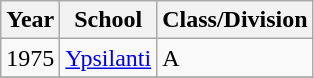<table class="wikitable">
<tr>
<th>Year</th>
<th>School</th>
<th>Class/Division</th>
</tr>
<tr>
<td>1975</td>
<td><a href='#'>Ypsilanti</a></td>
<td>A</td>
</tr>
<tr>
</tr>
</table>
